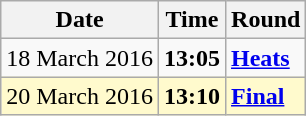<table class="wikitable">
<tr>
<th>Date</th>
<th>Time</th>
<th>Round</th>
</tr>
<tr>
<td>18 March 2016</td>
<td><strong>13:05</strong></td>
<td><strong><a href='#'>Heats</a></strong></td>
</tr>
<tr style=background:lemonchiffon>
<td>20 March 2016</td>
<td><strong>13:10</strong></td>
<td><strong><a href='#'>Final</a></strong></td>
</tr>
</table>
